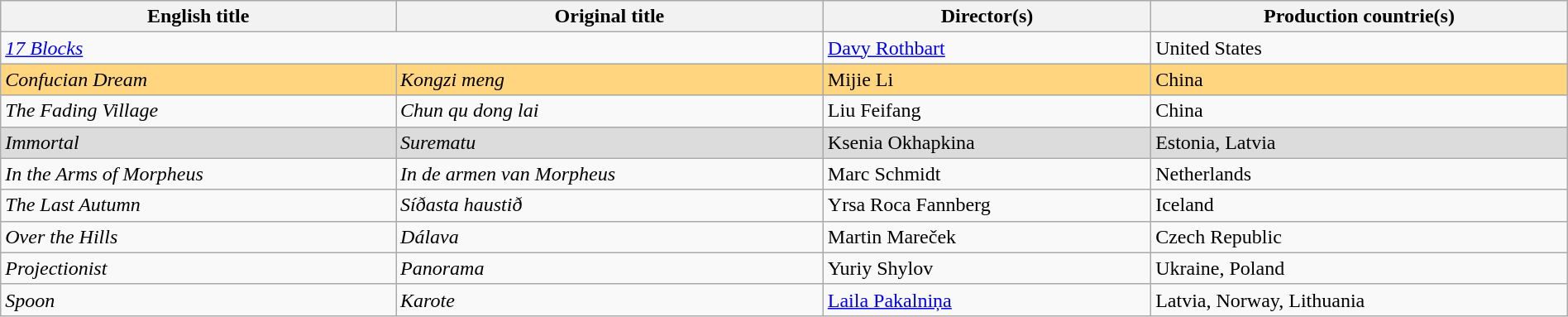<table class="sortable wikitable" style="width:100%; margin-bottom:4px" cellpadding="5">
<tr>
<th scope="col">English title</th>
<th scope="col">Original title</th>
<th scope="col">Director(s)</th>
<th scope="col">Production countrie(s)</th>
</tr>
<tr>
<td colspan="2"><em><a href='#'>17 Blocks</a></em></td>
<td><a href='#'>Davy Rothbart</a></td>
<td>United States</td>
</tr>
<tr bgcolor="#FFD580">
<td><em>Confucian Dream</em> </td>
<td><em>Kongzi meng</em></td>
<td>Mijie Li</td>
<td>China</td>
</tr>
<tr>
<td><em>The Fading Village</em></td>
<td><em>Chun qu dong lai</em></td>
<td>Liu Feifang</td>
<td>China</td>
</tr>
<tr bgcolor="#DCDCDC">
<td><em>Immortal</em> </td>
<td><em>Surematu</em></td>
<td>Ksenia Okhapkina</td>
<td>Estonia, Latvia</td>
</tr>
<tr>
<td><em>In the Arms of Morpheus</em></td>
<td><em>In de armen van Morpheus</em></td>
<td>Marc Schmidt</td>
<td>Netherlands</td>
</tr>
<tr>
<td><em>The Last Autumn</em></td>
<td><em>Síðasta haustið</em></td>
<td>Yrsa Roca Fannberg</td>
<td>Iceland</td>
</tr>
<tr>
<td><em>Over the Hills</em></td>
<td><em>Dálava</em></td>
<td>Martin Mareček</td>
<td>Czech Republic</td>
</tr>
<tr>
<td><em>Projectionist</em></td>
<td><em>Panorama</em></td>
<td>Yuriy Shylov</td>
<td>Ukraine, Poland</td>
</tr>
<tr>
<td><em>Spoon</em></td>
<td><em>Karote</em></td>
<td><a href='#'>Laila Pakalniņa</a></td>
<td>Latvia, Norway, Lithuania</td>
</tr>
</table>
